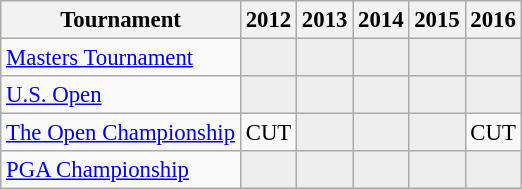<table class="wikitable" style="font-size:95%;text-align:center;">
<tr>
<th>Tournament</th>
<th>2012</th>
<th>2013</th>
<th>2014</th>
<th>2015</th>
<th>2016</th>
</tr>
<tr>
<td align=left><a href='#'>Masters Tournament</a></td>
<td style="background:#eeeeee;"></td>
<td style="background:#eeeeee;"></td>
<td style="background:#eeeeee;"></td>
<td style="background:#eeeeee;"></td>
<td style="background:#eeeeee;"></td>
</tr>
<tr>
<td align=left><a href='#'>U.S. Open</a></td>
<td style="background:#eeeeee;"></td>
<td style="background:#eeeeee;"></td>
<td style="background:#eeeeee;"></td>
<td style="background:#eeeeee;"></td>
<td style="background:#eeeeee;"></td>
</tr>
<tr>
<td align=left><a href='#'>The Open Championship</a></td>
<td>CUT</td>
<td style="background:#eeeeee;"></td>
<td style="background:#eeeeee;"></td>
<td style="background:#eeeeee;"></td>
<td>CUT</td>
</tr>
<tr>
<td align=left><a href='#'>PGA Championship</a></td>
<td style="background:#eeeeee;"></td>
<td style="background:#eeeeee;"></td>
<td style="background:#eeeeee;"></td>
<td style="background:#eeeeee;"></td>
<td style="background:#eeeeee;"></td>
</tr>
</table>
